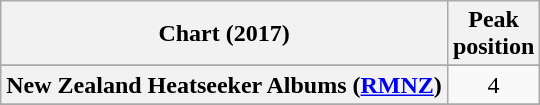<table class="wikitable sortable plainrowheaders" style="text-align:center">
<tr>
<th scope="col">Chart (2017)</th>
<th scope="col">Peak<br>position</th>
</tr>
<tr>
</tr>
<tr>
</tr>
<tr>
</tr>
<tr>
<th scope="row">New Zealand Heatseeker Albums (<a href='#'>RMNZ</a>)</th>
<td>4</td>
</tr>
<tr>
</tr>
<tr>
</tr>
</table>
